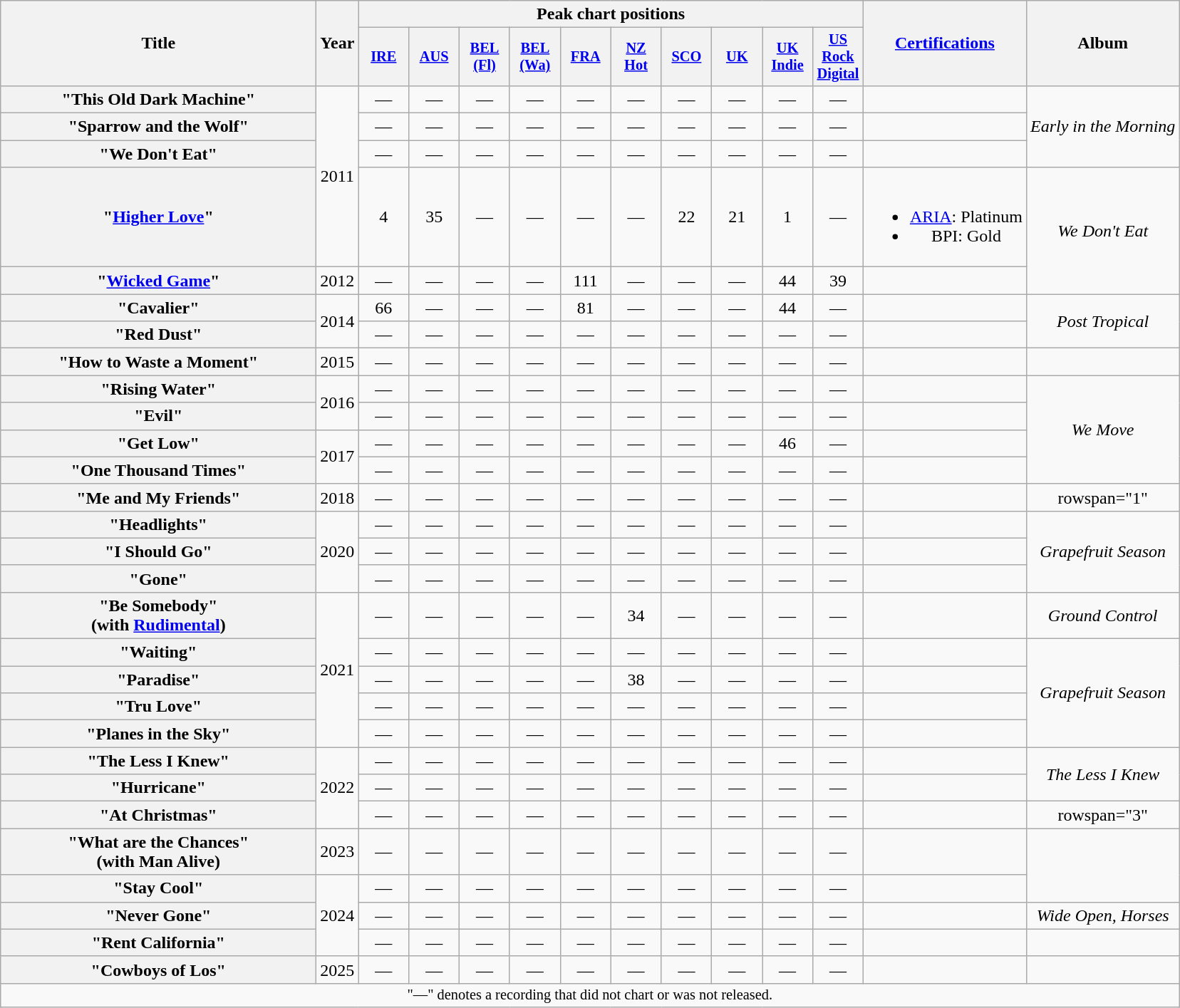<table class="wikitable plainrowheaders" style="text-align:center;">
<tr>
<th scope="col" rowspan="2" style="width:18em;">Title</th>
<th scope="col" rowspan="2" style="width:1em;">Year</th>
<th scope="col" colspan="10">Peak chart positions</th>
<th scope="col" rowspan="2"><a href='#'>Certifications</a></th>
<th scope="col" rowspan="2">Album</th>
</tr>
<tr>
<th scope="col" style="width:3em;font-size:85%;"><a href='#'>IRE</a><br></th>
<th scope="col" style="width:3em;font-size:85%;"><a href='#'>AUS</a><br></th>
<th scope="col" style="width:3em;font-size:85%;"><a href='#'>BEL <br>(Fl)</a><br></th>
<th scope="col" style="width:3em;font-size:85%;"><a href='#'>BEL <br>(Wa)</a><br></th>
<th scope="col" style="width:3em;font-size:85%;"><a href='#'>FRA</a><br></th>
<th scope="col" style="width:3em;font-size:85%;"><a href='#'>NZ<br>Hot</a><br></th>
<th scope="col" style="width:3em;font-size:85%;"><a href='#'>SCO</a><br></th>
<th scope="col" style="width:3em;font-size:85%;"><a href='#'>UK</a><br></th>
<th scope="col" style="width:3em;font-size:85%;"><a href='#'>UK<br>Indie</a><br></th>
<th scope="col" style="width:3em;font-size:85%;"><a href='#'>US<br>Rock<br>Digital</a><br></th>
</tr>
<tr>
<th scope="row">"This Old Dark Machine"</th>
<td rowspan="4">2011</td>
<td>—</td>
<td>—</td>
<td>—</td>
<td>—</td>
<td>—</td>
<td>—</td>
<td>—</td>
<td>—</td>
<td>—</td>
<td>—</td>
<td></td>
<td rowspan="3"><em>Early in the Morning</em></td>
</tr>
<tr>
<th scope="row">"Sparrow and the Wolf"</th>
<td>—</td>
<td>—</td>
<td>—</td>
<td>—</td>
<td>—</td>
<td>—</td>
<td>—</td>
<td>—</td>
<td>—</td>
<td>—</td>
<td></td>
</tr>
<tr>
<th scope="row">"We Don't Eat"</th>
<td>—</td>
<td>—</td>
<td>—</td>
<td>—</td>
<td>—</td>
<td>—</td>
<td>—</td>
<td>—</td>
<td>—</td>
<td>—</td>
<td></td>
</tr>
<tr>
<th scope="row">"<a href='#'>Higher Love</a>"</th>
<td>4</td>
<td>35</td>
<td>—</td>
<td>—</td>
<td>—</td>
<td>—</td>
<td>22</td>
<td>21</td>
<td>1</td>
<td>—</td>
<td><br><ul><li><a href='#'>ARIA</a>: Platinum</li><li>BPI: Gold</li></ul></td>
<td rowspan="2"><em>We Don't Eat</em></td>
</tr>
<tr>
<th scope="row">"<a href='#'>Wicked Game</a>"</th>
<td>2012</td>
<td>—</td>
<td>—</td>
<td>—</td>
<td>—</td>
<td>111</td>
<td>—</td>
<td>—</td>
<td>—</td>
<td>44</td>
<td>39</td>
<td></td>
</tr>
<tr>
<th scope="row">"Cavalier"</th>
<td rowspan="2">2014</td>
<td>66</td>
<td>—</td>
<td>—</td>
<td>—</td>
<td>81</td>
<td>—</td>
<td>—</td>
<td>—</td>
<td>44</td>
<td>—</td>
<td></td>
<td rowspan="2"><em>Post Tropical</em></td>
</tr>
<tr>
<th scope="row">"Red Dust"</th>
<td>—</td>
<td>—</td>
<td>—</td>
<td>—</td>
<td>—</td>
<td>—</td>
<td>—</td>
<td>—</td>
<td>—</td>
<td>—</td>
<td></td>
</tr>
<tr>
<th scope="row">"How to Waste a Moment"</th>
<td>2015</td>
<td>—</td>
<td>—</td>
<td>—</td>
<td>—</td>
<td>—</td>
<td>—</td>
<td>—</td>
<td>—</td>
<td>—</td>
<td>—</td>
<td></td>
<td></td>
</tr>
<tr>
<th scope="row">"Rising Water"</th>
<td rowspan="2">2016</td>
<td>—</td>
<td>—</td>
<td>—</td>
<td>—</td>
<td>—</td>
<td>—</td>
<td>—</td>
<td>—</td>
<td>—</td>
<td>—</td>
<td></td>
<td rowspan="4"><em>We Move</em></td>
</tr>
<tr>
<th scope="row">"Evil"</th>
<td>—</td>
<td>—</td>
<td>—</td>
<td>—</td>
<td>—</td>
<td>—</td>
<td>—</td>
<td>—</td>
<td>—</td>
<td>—</td>
<td></td>
</tr>
<tr>
<th scope="row">"Get Low"</th>
<td rowspan="2">2017</td>
<td>—</td>
<td>—</td>
<td>—</td>
<td>—</td>
<td>—</td>
<td>—</td>
<td>—</td>
<td>—</td>
<td>46</td>
<td>—</td>
<td></td>
</tr>
<tr>
<th scope="row">"One Thousand Times"</th>
<td>—</td>
<td>—</td>
<td>—</td>
<td>—</td>
<td>—</td>
<td>—</td>
<td>—</td>
<td>—</td>
<td>—</td>
<td>—</td>
<td></td>
</tr>
<tr>
<th scope="row">"Me and My Friends"</th>
<td>2018</td>
<td>—</td>
<td>—</td>
<td>—</td>
<td>—</td>
<td>—</td>
<td>—</td>
<td>—</td>
<td>—</td>
<td>—</td>
<td>—</td>
<td></td>
<td>rowspan="1" </td>
</tr>
<tr>
<th scope="row">"Headlights"</th>
<td rowspan="3">2020</td>
<td>—</td>
<td>—</td>
<td>—</td>
<td>—</td>
<td>—</td>
<td>—</td>
<td>—</td>
<td>—</td>
<td>—</td>
<td>—</td>
<td></td>
<td rowspan="3"><em>Grapefruit Season</em></td>
</tr>
<tr>
<th scope="row">"I Should Go"</th>
<td>—</td>
<td>—</td>
<td>—</td>
<td>—</td>
<td>—</td>
<td>—</td>
<td>—</td>
<td>—</td>
<td>—</td>
<td>—</td>
<td></td>
</tr>
<tr>
<th scope="row">"Gone"</th>
<td>—</td>
<td>—</td>
<td>—</td>
<td>—</td>
<td>—</td>
<td>—</td>
<td>—</td>
<td>—</td>
<td>—</td>
<td>—</td>
<td></td>
</tr>
<tr>
<th scope="row">"Be Somebody"<br><span>(with <a href='#'>Rudimental</a>)</span></th>
<td rowspan="5">2021</td>
<td>—</td>
<td>—</td>
<td>—</td>
<td>—</td>
<td>—</td>
<td>34</td>
<td>—</td>
<td>—</td>
<td>—</td>
<td>—</td>
<td></td>
<td><em>Ground Control</em></td>
</tr>
<tr>
<th scope="row">"Waiting"</th>
<td>—</td>
<td>—</td>
<td>—</td>
<td>—</td>
<td>—</td>
<td>—</td>
<td>—</td>
<td>—</td>
<td>—</td>
<td>—</td>
<td></td>
<td rowspan="4"><em>Grapefruit Season</em></td>
</tr>
<tr>
<th scope="row">"Paradise"</th>
<td>—</td>
<td>—</td>
<td>—</td>
<td>—</td>
<td>—</td>
<td>38</td>
<td>—</td>
<td>—</td>
<td>—</td>
<td>—</td>
<td></td>
</tr>
<tr>
<th scope="row">"Tru Love"</th>
<td>—</td>
<td>—</td>
<td>—</td>
<td>—</td>
<td>—</td>
<td>—</td>
<td>—</td>
<td>—</td>
<td>—</td>
<td>—</td>
<td></td>
</tr>
<tr>
<th scope="row">"Planes in the Sky"</th>
<td>—</td>
<td>—</td>
<td>—</td>
<td>—</td>
<td>—</td>
<td>—</td>
<td>—</td>
<td>—</td>
<td>—</td>
<td>—</td>
<td></td>
</tr>
<tr>
<th scope="row">"The Less I Knew"</th>
<td rowspan="3">2022</td>
<td>—</td>
<td>—</td>
<td>—</td>
<td>—</td>
<td>—</td>
<td>—</td>
<td>—</td>
<td>—</td>
<td>—</td>
<td>—</td>
<td></td>
<td rowspan="2"><em>The Less I Knew</em></td>
</tr>
<tr>
<th scope="row">"Hurricane"</th>
<td>—</td>
<td>—</td>
<td>—</td>
<td>—</td>
<td>—</td>
<td>—</td>
<td>—</td>
<td>—</td>
<td>—</td>
<td>—</td>
<td></td>
</tr>
<tr>
<th scope="row">"At Christmas"</th>
<td>—</td>
<td>—</td>
<td>—</td>
<td>—</td>
<td>—</td>
<td>—</td>
<td>—</td>
<td>—</td>
<td>—</td>
<td>—</td>
<td></td>
<td>rowspan="3" </td>
</tr>
<tr>
<th scope="row">"What are the Chances"<br><span>(with Man Alive)</span></th>
<td rowspan="1">2023</td>
<td>—</td>
<td>—</td>
<td>—</td>
<td>—</td>
<td>—</td>
<td>—</td>
<td>—</td>
<td>—</td>
<td>—</td>
<td>—</td>
<td></td>
</tr>
<tr>
<th scope="row">"Stay Cool"</th>
<td rowspan="3">2024</td>
<td>—</td>
<td>—</td>
<td>—</td>
<td>—</td>
<td>—</td>
<td>—</td>
<td>—</td>
<td>—</td>
<td>—</td>
<td>—</td>
<td></td>
</tr>
<tr>
<th scope="row">"Never Gone"</th>
<td>—</td>
<td>—</td>
<td>—</td>
<td>—</td>
<td>—</td>
<td>—</td>
<td>—</td>
<td>—</td>
<td>—</td>
<td>—</td>
<td></td>
<td><em>Wide Open, Horses</em></td>
</tr>
<tr>
<th scope="row">"Rent California"</th>
<td>—</td>
<td>—</td>
<td>—</td>
<td>—</td>
<td>—</td>
<td>—</td>
<td>—</td>
<td>—</td>
<td>—</td>
<td>—</td>
<td></td>
<td></td>
</tr>
<tr>
<th scope="row">"Cowboys of Los"</th>
<td>2025</td>
<td>—</td>
<td>—</td>
<td>—</td>
<td>—</td>
<td>—</td>
<td>—</td>
<td>—</td>
<td>—</td>
<td>—</td>
<td>—</td>
<td></td>
</tr>
<tr>
<td colspan="20" style="text-align:center; font-size:85%;">"—" denotes a recording that did not chart or was not released.</td>
</tr>
</table>
